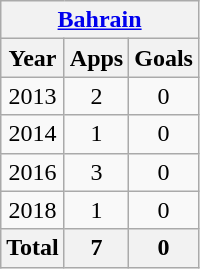<table class="wikitable" style="text-align:center">
<tr>
<th colspan=3><a href='#'>Bahrain</a></th>
</tr>
<tr>
<th>Year</th>
<th>Apps</th>
<th>Goals</th>
</tr>
<tr>
<td>2013</td>
<td>2</td>
<td>0</td>
</tr>
<tr>
<td>2014</td>
<td>1</td>
<td>0</td>
</tr>
<tr>
<td>2016</td>
<td>3</td>
<td>0</td>
</tr>
<tr>
<td>2018</td>
<td>1</td>
<td>0</td>
</tr>
<tr>
<th>Total</th>
<th>7</th>
<th>0</th>
</tr>
</table>
